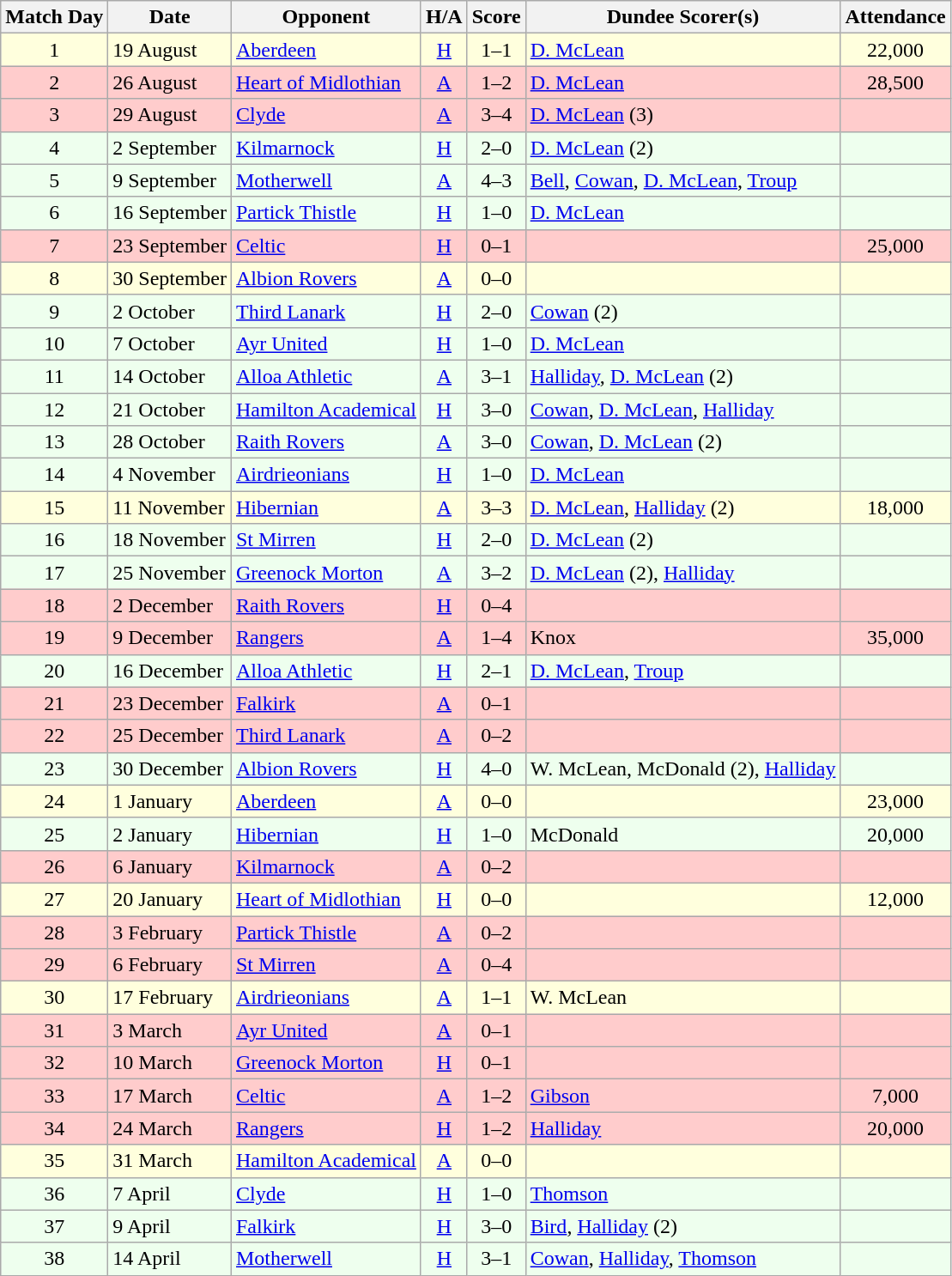<table class="wikitable" style="text-align:center">
<tr>
<th>Match Day</th>
<th>Date</th>
<th>Opponent</th>
<th>H/A</th>
<th>Score</th>
<th>Dundee Scorer(s)</th>
<th>Attendance</th>
</tr>
<tr bgcolor="#FFFFDD">
<td>1</td>
<td align="left">19 August</td>
<td align="left"><a href='#'>Aberdeen</a></td>
<td><a href='#'>H</a></td>
<td>1–1</td>
<td align="left"><a href='#'>D. McLean</a></td>
<td>22,000</td>
</tr>
<tr bgcolor="#FFCCCC">
<td>2</td>
<td align="left">26 August</td>
<td align="left"><a href='#'>Heart of Midlothian</a></td>
<td><a href='#'>A</a></td>
<td>1–2</td>
<td align="left"><a href='#'>D. McLean</a></td>
<td>28,500</td>
</tr>
<tr bgcolor="#FFCCCC">
<td>3</td>
<td align="left">29 August</td>
<td align="left"><a href='#'>Clyde</a></td>
<td><a href='#'>A</a></td>
<td>3–4</td>
<td align="left"><a href='#'>D. McLean</a> (3)</td>
<td></td>
</tr>
<tr bgcolor="#EEFFEE">
<td>4</td>
<td align="left">2 September</td>
<td align="left"><a href='#'>Kilmarnock</a></td>
<td><a href='#'>H</a></td>
<td>2–0</td>
<td align="left"><a href='#'>D. McLean</a> (2)</td>
<td></td>
</tr>
<tr bgcolor="#EEFFEE">
<td>5</td>
<td align="left">9 September</td>
<td align="left"><a href='#'>Motherwell</a></td>
<td><a href='#'>A</a></td>
<td>4–3</td>
<td align="left"><a href='#'>Bell</a>, <a href='#'>Cowan</a>, <a href='#'>D. McLean</a>, <a href='#'>Troup</a></td>
<td></td>
</tr>
<tr bgcolor="#EEFFEE">
<td>6</td>
<td align="left">16 September</td>
<td align="left"><a href='#'>Partick Thistle</a></td>
<td><a href='#'>H</a></td>
<td>1–0</td>
<td align="left"><a href='#'>D. McLean</a></td>
<td></td>
</tr>
<tr bgcolor="#FFCCCC">
<td>7</td>
<td align="left">23 September</td>
<td align="left"><a href='#'>Celtic</a></td>
<td><a href='#'>H</a></td>
<td>0–1</td>
<td align="left"></td>
<td>25,000</td>
</tr>
<tr bgcolor="#FFFFDD">
<td>8</td>
<td align="left">30 September</td>
<td align="left"><a href='#'>Albion Rovers</a></td>
<td><a href='#'>A</a></td>
<td>0–0</td>
<td align="left"></td>
<td></td>
</tr>
<tr bgcolor="#EEFFEE">
<td>9</td>
<td align="left">2 October</td>
<td align="left"><a href='#'>Third Lanark</a></td>
<td><a href='#'>H</a></td>
<td>2–0</td>
<td align="left"><a href='#'>Cowan</a> (2)</td>
<td></td>
</tr>
<tr bgcolor="#EEFFEE">
<td>10</td>
<td align="left">7 October</td>
<td align="left"><a href='#'>Ayr United</a></td>
<td><a href='#'>H</a></td>
<td>1–0</td>
<td align="left"><a href='#'>D. McLean</a></td>
<td></td>
</tr>
<tr bgcolor="#EEFFEE">
<td>11</td>
<td align="left">14 October</td>
<td align="left"><a href='#'>Alloa Athletic</a></td>
<td><a href='#'>A</a></td>
<td>3–1</td>
<td align="left"><a href='#'>Halliday</a>, <a href='#'>D. McLean</a> (2)</td>
<td></td>
</tr>
<tr bgcolor="#EEFFEE">
<td>12</td>
<td align="left">21 October</td>
<td align="left"><a href='#'>Hamilton Academical</a></td>
<td><a href='#'>H</a></td>
<td>3–0</td>
<td align="left"><a href='#'>Cowan</a>, <a href='#'>D. McLean</a>, <a href='#'>Halliday</a></td>
<td></td>
</tr>
<tr bgcolor="#EEFFEE">
<td>13</td>
<td align="left">28 October</td>
<td align="left"><a href='#'>Raith Rovers</a></td>
<td><a href='#'>A</a></td>
<td>3–0</td>
<td align="left"><a href='#'>Cowan</a>, <a href='#'>D. McLean</a> (2)</td>
<td></td>
</tr>
<tr bgcolor="#EEFFEE">
<td>14</td>
<td align="left">4 November</td>
<td align="left"><a href='#'>Airdrieonians</a></td>
<td><a href='#'>H</a></td>
<td>1–0</td>
<td align="left"><a href='#'>D. McLean</a></td>
<td></td>
</tr>
<tr bgcolor="#FFFFDD">
<td>15</td>
<td align="left">11 November</td>
<td align="left"><a href='#'>Hibernian</a></td>
<td><a href='#'>A</a></td>
<td>3–3</td>
<td align="left"><a href='#'>D. McLean</a>, <a href='#'>Halliday</a> (2)</td>
<td>18,000</td>
</tr>
<tr bgcolor="#EEFFEE">
<td>16</td>
<td align="left">18 November</td>
<td align="left"><a href='#'>St Mirren</a></td>
<td><a href='#'>H</a></td>
<td>2–0</td>
<td align="left"><a href='#'>D. McLean</a> (2)</td>
<td></td>
</tr>
<tr bgcolor="#EEFFEE">
<td>17</td>
<td align="left">25 November</td>
<td align="left"><a href='#'>Greenock Morton</a></td>
<td><a href='#'>A</a></td>
<td>3–2</td>
<td align="left"><a href='#'>D. McLean</a> (2), <a href='#'>Halliday</a></td>
<td></td>
</tr>
<tr bgcolor="#FFCCCC">
<td>18</td>
<td align="left">2 December</td>
<td align="left"><a href='#'>Raith Rovers</a></td>
<td><a href='#'>H</a></td>
<td>0–4</td>
<td align="left"></td>
<td></td>
</tr>
<tr bgcolor="#FFCCCC">
<td>19</td>
<td align="left">9 December</td>
<td align="left"><a href='#'>Rangers</a></td>
<td><a href='#'>A</a></td>
<td>1–4</td>
<td align="left">Knox</td>
<td>35,000</td>
</tr>
<tr bgcolor="#EEFFEE">
<td>20</td>
<td align="left">16 December</td>
<td align="left"><a href='#'>Alloa Athletic</a></td>
<td><a href='#'>H</a></td>
<td>2–1</td>
<td align="left"><a href='#'>D. McLean</a>, <a href='#'>Troup</a></td>
<td></td>
</tr>
<tr bgcolor="#FFCCCC">
<td>21</td>
<td align="left">23 December</td>
<td align="left"><a href='#'>Falkirk</a></td>
<td><a href='#'>A</a></td>
<td>0–1</td>
<td align="left"></td>
<td></td>
</tr>
<tr bgcolor="#FFCCCC">
<td>22</td>
<td align="left">25 December</td>
<td align="left"><a href='#'>Third Lanark</a></td>
<td><a href='#'>A</a></td>
<td>0–2</td>
<td align="left"></td>
<td></td>
</tr>
<tr bgcolor="#EEFFEE">
<td>23</td>
<td align="left">30 December</td>
<td align="left"><a href='#'>Albion Rovers</a></td>
<td><a href='#'>H</a></td>
<td>4–0</td>
<td align="left">W. McLean, McDonald (2), <a href='#'>Halliday</a></td>
<td></td>
</tr>
<tr bgcolor="#FFFFDD">
<td>24</td>
<td align="left">1 January</td>
<td align="left"><a href='#'>Aberdeen</a></td>
<td><a href='#'>A</a></td>
<td>0–0</td>
<td align="left"></td>
<td>23,000</td>
</tr>
<tr bgcolor="#EEFFEE">
<td>25</td>
<td align="left">2 January</td>
<td align="left"><a href='#'>Hibernian</a></td>
<td><a href='#'>H</a></td>
<td>1–0</td>
<td align="left">McDonald</td>
<td>20,000</td>
</tr>
<tr bgcolor="#FFCCCC">
<td>26</td>
<td align="left">6 January</td>
<td align="left"><a href='#'>Kilmarnock</a></td>
<td><a href='#'>A</a></td>
<td>0–2</td>
<td align="left"></td>
<td></td>
</tr>
<tr bgcolor="#FFFFDD">
<td>27</td>
<td align="left">20 January</td>
<td align="left"><a href='#'>Heart of Midlothian</a></td>
<td><a href='#'>H</a></td>
<td>0–0</td>
<td align="left"></td>
<td>12,000</td>
</tr>
<tr bgcolor="#FFCCCC">
<td>28</td>
<td align="left">3 February</td>
<td align="left"><a href='#'>Partick Thistle</a></td>
<td><a href='#'>A</a></td>
<td>0–2</td>
<td align="left"></td>
<td></td>
</tr>
<tr bgcolor="#FFCCCC">
<td>29</td>
<td align="left">6 February</td>
<td align="left"><a href='#'>St Mirren</a></td>
<td><a href='#'>A</a></td>
<td>0–4</td>
<td align="left"></td>
<td></td>
</tr>
<tr bgcolor="#FFFFDD">
<td>30</td>
<td align="left">17 February</td>
<td align="left"><a href='#'>Airdrieonians</a></td>
<td><a href='#'>A</a></td>
<td>1–1</td>
<td align="left">W. McLean</td>
<td></td>
</tr>
<tr bgcolor="#FFCCCC">
<td>31</td>
<td align="left">3 March</td>
<td align="left"><a href='#'>Ayr United</a></td>
<td><a href='#'>A</a></td>
<td>0–1</td>
<td align="left"></td>
<td></td>
</tr>
<tr bgcolor="#FFCCCC">
<td>32</td>
<td align="left">10 March</td>
<td align="left"><a href='#'>Greenock Morton</a></td>
<td><a href='#'>H</a></td>
<td>0–1</td>
<td align="left"></td>
<td></td>
</tr>
<tr bgcolor="#FFCCCC">
<td>33</td>
<td align="left">17 March</td>
<td align="left"><a href='#'>Celtic</a></td>
<td><a href='#'>A</a></td>
<td>1–2</td>
<td align="left"><a href='#'>Gibson</a></td>
<td>7,000</td>
</tr>
<tr bgcolor="#FFCCCC">
<td>34</td>
<td align="left">24 March</td>
<td align="left"><a href='#'>Rangers</a></td>
<td><a href='#'>H</a></td>
<td>1–2</td>
<td align="left"><a href='#'>Halliday</a></td>
<td>20,000</td>
</tr>
<tr bgcolor="#FFFFDD">
<td>35</td>
<td align="left">31 March</td>
<td align="left"><a href='#'>Hamilton Academical</a></td>
<td><a href='#'>A</a></td>
<td>0–0</td>
<td align="left"></td>
<td></td>
</tr>
<tr bgcolor="#EEFFEE">
<td>36</td>
<td align="left">7 April</td>
<td align="left"><a href='#'>Clyde</a></td>
<td><a href='#'>H</a></td>
<td>1–0</td>
<td align="left"><a href='#'>Thomson</a></td>
<td></td>
</tr>
<tr bgcolor="#EEFFEE">
<td>37</td>
<td align="left">9 April</td>
<td align="left"><a href='#'>Falkirk</a></td>
<td><a href='#'>H</a></td>
<td>3–0</td>
<td align="left"><a href='#'>Bird</a>, <a href='#'>Halliday</a> (2)</td>
<td></td>
</tr>
<tr bgcolor="#EEFFEE">
<td>38</td>
<td align="left">14 April</td>
<td align="left"><a href='#'>Motherwell</a></td>
<td><a href='#'>H</a></td>
<td>3–1</td>
<td align="left"><a href='#'>Cowan</a>, <a href='#'>Halliday</a>, <a href='#'>Thomson</a></td>
<td></td>
</tr>
</table>
